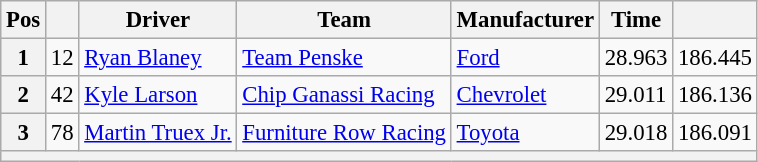<table class="wikitable" style="font-size:95%">
<tr>
<th>Pos</th>
<th></th>
<th>Driver</th>
<th>Team</th>
<th>Manufacturer</th>
<th>Time</th>
<th></th>
</tr>
<tr>
<th>1</th>
<td>12</td>
<td><a href='#'>Ryan Blaney</a></td>
<td><a href='#'>Team Penske</a></td>
<td><a href='#'>Ford</a></td>
<td>28.963</td>
<td>186.445</td>
</tr>
<tr>
<th>2</th>
<td>42</td>
<td><a href='#'>Kyle Larson</a></td>
<td><a href='#'>Chip Ganassi Racing</a></td>
<td><a href='#'>Chevrolet</a></td>
<td>29.011</td>
<td>186.136</td>
</tr>
<tr>
<th>3</th>
<td>78</td>
<td><a href='#'>Martin Truex Jr.</a></td>
<td><a href='#'>Furniture Row Racing</a></td>
<td><a href='#'>Toyota</a></td>
<td>29.018</td>
<td>186.091</td>
</tr>
<tr>
<th colspan="7"></th>
</tr>
</table>
